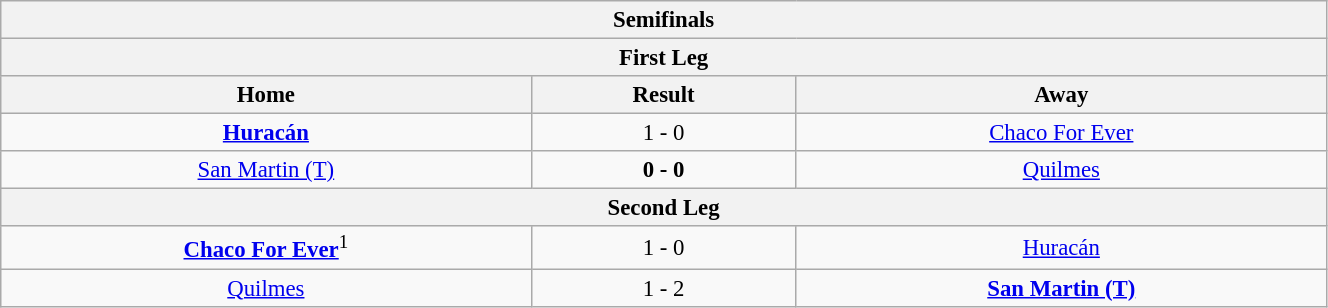<table align=center class="wikitable collapsible collapsed" style="font-size:95%; text-align: center; width: 70%;">
<tr>
<th colspan=100% style="with: 100%;" align=center>Semifinals</th>
</tr>
<tr>
<th colspan=100% style="with: 75%;" align=center>First Leg</th>
</tr>
<tr>
<th width=30%>Home</th>
<th width=15%>Result</th>
<th width=30%>Away</th>
</tr>
<tr align=center>
<td><strong><a href='#'>Huracán</a></strong></td>
<td>1 - 0</td>
<td><a href='#'>Chaco For Ever</a></td>
</tr>
<tr align=center>
<td><a href='#'>San Martin (T)</a></td>
<td><strong>0 - 0</strong></td>
<td><a href='#'>Quilmes</a></td>
</tr>
<tr>
<th colspan="100%"  style="with:75%; text-align:center;">Second Leg</th>
</tr>
<tr align=center>
<td><strong><a href='#'>Chaco For Ever</a></strong><sup>1</sup></td>
<td>1 - 0</td>
<td><a href='#'>Huracán</a></td>
</tr>
<tr align=center>
<td><a href='#'>Quilmes</a></td>
<td>1 - 2</td>
<td><strong><a href='#'>San Martin (T)</a></strong></td>
</tr>
</table>
